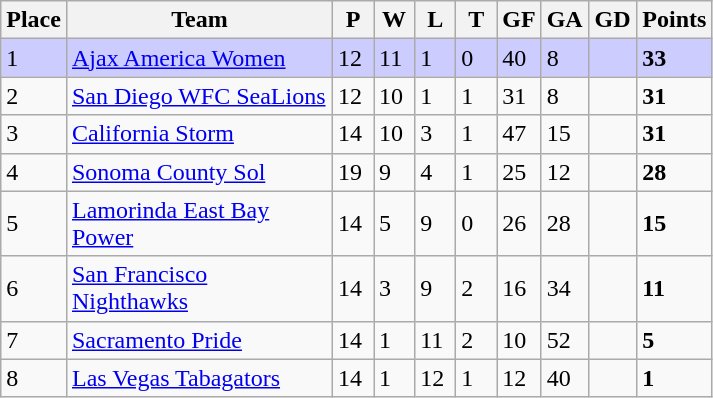<table class="wikitable">
<tr>
<th>Place</th>
<th width="170">Team</th>
<th width="20">P</th>
<th width="20">W</th>
<th width="20">L</th>
<th width="20">T</th>
<th width="20">GF</th>
<th width="20">GA</th>
<th width="25">GD</th>
<th>Points</th>
</tr>
<tr bgcolor=#ccccff>
<td>1</td>
<td><a href='#'>Ajax America Women</a></td>
<td>12</td>
<td>11</td>
<td>1</td>
<td>0</td>
<td>40</td>
<td>8</td>
<td></td>
<td><strong>33</strong></td>
</tr>
<tr>
<td>2</td>
<td><a href='#'>San Diego WFC SeaLions</a></td>
<td>12</td>
<td>10</td>
<td>1</td>
<td>1</td>
<td>31</td>
<td>8</td>
<td></td>
<td><strong>31</strong></td>
</tr>
<tr>
<td>3</td>
<td><a href='#'>California Storm</a></td>
<td>14</td>
<td>10</td>
<td>3</td>
<td>1</td>
<td>47</td>
<td>15</td>
<td></td>
<td><strong>31</strong></td>
</tr>
<tr>
<td>4</td>
<td><a href='#'>Sonoma County Sol</a></td>
<td>19</td>
<td>9</td>
<td>4</td>
<td>1</td>
<td>25</td>
<td>12</td>
<td></td>
<td><strong>28</strong></td>
</tr>
<tr>
<td>5</td>
<td><a href='#'>Lamorinda East Bay Power</a></td>
<td>14</td>
<td>5</td>
<td>9</td>
<td>0</td>
<td>26</td>
<td>28</td>
<td></td>
<td><strong>15</strong></td>
</tr>
<tr>
<td>6</td>
<td><a href='#'>San Francisco Nighthawks</a></td>
<td>14</td>
<td>3</td>
<td>9</td>
<td>2</td>
<td>16</td>
<td>34</td>
<td></td>
<td><strong>11</strong></td>
</tr>
<tr>
<td>7</td>
<td><a href='#'>Sacramento Pride</a></td>
<td>14</td>
<td>1</td>
<td>11</td>
<td>2</td>
<td>10</td>
<td>52</td>
<td></td>
<td><strong>5</strong></td>
</tr>
<tr>
<td>8</td>
<td><a href='#'>Las Vegas Tabagators</a></td>
<td>14</td>
<td>1</td>
<td>12</td>
<td>1</td>
<td>12</td>
<td>40</td>
<td></td>
<td><strong>1</strong></td>
</tr>
</table>
